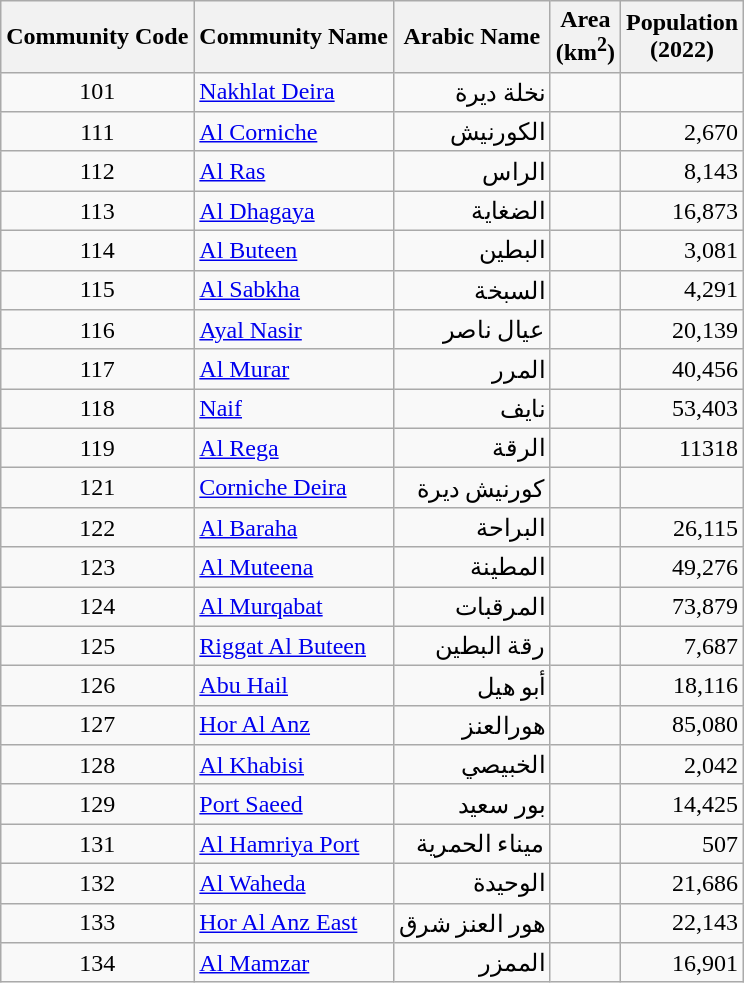<table class="wikitable sortable">
<tr>
<th>Community Code<br></th>
<th>Community Name<br></th>
<th>Arabic Name<br></th>
<th>Area<br>(km<sup>2</sup>)</th>
<th>Population<br>(2022)</th>
</tr>
<tr>
<td align="center">101</td>
<td><a href='#'>Nakhlat Deira</a></td>
<td align="right">نخلة ديرة</td>
<td align="right"></td>
<td align="right"></td>
</tr>
<tr>
<td align="center">111</td>
<td><a href='#'>Al Corniche</a></td>
<td align="right">الكورنيش</td>
<td align="right"></td>
<td align="right">2,670</td>
</tr>
<tr>
<td align="center">112</td>
<td><a href='#'>Al Ras</a></td>
<td align="right">الراس</td>
<td align="right"></td>
<td align="right">8,143</td>
</tr>
<tr>
<td align="center">113</td>
<td><a href='#'>Al Dhagaya</a></td>
<td align="right">الضغاية</td>
<td align="right"></td>
<td align="right">16,873</td>
</tr>
<tr>
<td align="center">114</td>
<td><a href='#'>Al Buteen</a></td>
<td align="right">البطين</td>
<td align="right"></td>
<td align="right">3,081</td>
</tr>
<tr>
<td align="center">115</td>
<td><a href='#'>Al Sabkha</a></td>
<td align="right">السبخة</td>
<td align="right"></td>
<td align="right">4,291</td>
</tr>
<tr>
<td align="center">116</td>
<td><a href='#'>Ayal Nasir</a></td>
<td align="right">عيال ناصر</td>
<td align="right"></td>
<td align="right">20,139</td>
</tr>
<tr>
<td align="center">117</td>
<td><a href='#'>Al Murar</a></td>
<td align="right">المرر</td>
<td align="right"></td>
<td align="right">40,456</td>
</tr>
<tr>
<td align="center">118</td>
<td><a href='#'>Naif</a></td>
<td align="right">نايف</td>
<td align="right"></td>
<td align="right">53,403</td>
</tr>
<tr>
<td align="center">119</td>
<td><a href='#'>Al Rega</a></td>
<td align="right">الرقة</td>
<td align="right"></td>
<td align="right">11318</td>
</tr>
<tr>
<td align="center">121</td>
<td><a href='#'>Corniche Deira</a></td>
<td align="right">كورنيش ديرة</td>
<td align="right"></td>
<td align="right"></td>
</tr>
<tr>
<td align="center">122</td>
<td><a href='#'>Al Baraha</a></td>
<td align="right">البراحة</td>
<td align="right"></td>
<td align="right">26,115</td>
</tr>
<tr>
<td align="center">123</td>
<td><a href='#'>Al Muteena</a></td>
<td align="right">المطينة</td>
<td align="right"></td>
<td align="right">49,276</td>
</tr>
<tr>
<td align="center">124</td>
<td><a href='#'>Al Murqabat</a></td>
<td align="right">المرقبات</td>
<td align="right"></td>
<td align="right">73,879</td>
</tr>
<tr>
<td align="center">125</td>
<td><a href='#'>Riggat Al Buteen</a></td>
<td align="right">رقة البطين</td>
<td align="right"></td>
<td align="right">7,687</td>
</tr>
<tr>
<td align="center">126</td>
<td><a href='#'>Abu Hail</a></td>
<td align="right">أبو هيل</td>
<td align="right"></td>
<td align="right">18,116</td>
</tr>
<tr>
<td align="center">127</td>
<td><a href='#'>Hor Al Anz</a></td>
<td align="right">هورالعنز</td>
<td align="right"></td>
<td align="right">85,080</td>
</tr>
<tr>
<td align="center">128</td>
<td><a href='#'>Al Khabisi</a></td>
<td align="right">الخبيصي</td>
<td align="right"></td>
<td align="right">2,042</td>
</tr>
<tr>
<td align="center">129</td>
<td><a href='#'>Port Saeed</a></td>
<td align="right">بور سعيد</td>
<td align="right"></td>
<td align="right">14,425</td>
</tr>
<tr>
<td align="center">131</td>
<td><a href='#'>Al Hamriya Port</a></td>
<td align="right">ميناء الحمرية</td>
<td align="right"></td>
<td align="right">507</td>
</tr>
<tr>
<td align="center">132</td>
<td><a href='#'>Al Waheda</a></td>
<td align="right">الوحيدة</td>
<td align="right"></td>
<td align="right">21,686</td>
</tr>
<tr>
<td align="center">133</td>
<td><a href='#'>Hor Al Anz East</a></td>
<td align="right">هور العنز شرق</td>
<td align="right"></td>
<td align="right">22,143</td>
</tr>
<tr>
<td align="center">134</td>
<td><a href='#'>Al Mamzar</a></td>
<td align="right">الممزر</td>
<td align="right"></td>
<td align="right">16,901</td>
</tr>
</table>
